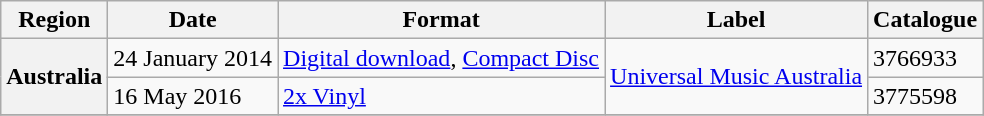<table class="wikitable plainrowheaders">
<tr>
<th scope="col">Region</th>
<th scope="col">Date</th>
<th scope="col">Format</th>
<th scope="col">Label</th>
<th scope=”col”>Catalogue</th>
</tr>
<tr>
<th rowspan="2">Australia</th>
<td>24 January 2014</td>
<td><a href='#'>Digital download</a>, <a href='#'>Compact Disc</a></td>
<td rowspan="2"><a href='#'>Universal Music Australia</a></td>
<td>3766933</td>
</tr>
<tr>
<td>16 May 2016</td>
<td><a href='#'>2x Vinyl</a></td>
<td>3775598</td>
</tr>
<tr>
</tr>
</table>
